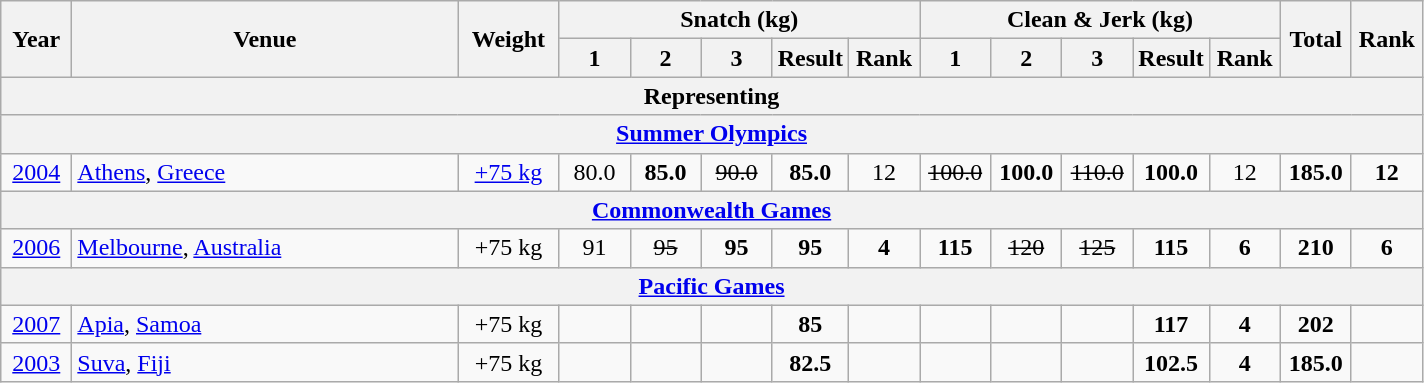<table class = "wikitable" style="text-align:center;">
<tr>
<th rowspan=2 width=40>Year</th>
<th rowspan=2 width=250>Venue</th>
<th rowspan=2 width=60>Weight</th>
<th colspan=5>Snatch (kg)</th>
<th colspan=5>Clean & Jerk (kg)</th>
<th rowspan=2 width=40>Total</th>
<th rowspan=2 width=40>Rank</th>
</tr>
<tr>
<th width=40>1</th>
<th width=40>2</th>
<th width=40>3</th>
<th width=40>Result</th>
<th width=40>Rank</th>
<th width=40>1</th>
<th width=40>2</th>
<th width=40>3</th>
<th width=40>Result</th>
<th width=40>Rank</th>
</tr>
<tr>
<th colspan=15>Representing </th>
</tr>
<tr>
<th colspan=15><a href='#'>Summer Olympics</a></th>
</tr>
<tr>
<td><a href='#'>2004</a></td>
<td align=left> <a href='#'>Athens</a>, <a href='#'>Greece</a></td>
<td><a href='#'>+75 kg</a></td>
<td>80.0</td>
<td><strong>85.0</strong></td>
<td><s>90.0</s></td>
<td><strong>85.0</strong></td>
<td>12</td>
<td><s>100.0</s></td>
<td><strong>100.0</strong></td>
<td><s>110.0</s></td>
<td><strong>100.0</strong></td>
<td>12</td>
<td><strong>185.0</strong></td>
<td><strong>12</strong></td>
</tr>
<tr>
<th colspan=15><a href='#'>Commonwealth Games</a></th>
</tr>
<tr>
<td><a href='#'>2006</a></td>
<td align=left> <a href='#'>Melbourne</a>, <a href='#'>Australia</a></td>
<td>+75 kg</td>
<td>91</td>
<td><s>95</s></td>
<td><strong>95</strong></td>
<td><strong>95</strong></td>
<td><strong>4</strong></td>
<td><strong>115</strong></td>
<td><s>120</s></td>
<td><s>125</s></td>
<td><strong>115</strong></td>
<td><strong>6</strong></td>
<td><strong>210</strong></td>
<td><strong>6</strong></td>
</tr>
<tr>
<th colspan=15><a href='#'>Pacific Games</a></th>
</tr>
<tr>
<td><a href='#'>2007</a></td>
<td align=left> <a href='#'>Apia</a>, <a href='#'>Samoa</a></td>
<td>+75 kg</td>
<td></td>
<td></td>
<td></td>
<td><strong>85</strong></td>
<td><strong></strong></td>
<td></td>
<td></td>
<td></td>
<td><strong>117</strong></td>
<td><strong>4</strong></td>
<td><strong>202</strong></td>
<td><strong></strong></td>
</tr>
<tr>
<td><a href='#'>2003</a></td>
<td align=left> <a href='#'>Suva</a>, <a href='#'>Fiji</a></td>
<td>+75 kg</td>
<td></td>
<td></td>
<td></td>
<td><strong>82.5</strong></td>
<td><strong></strong></td>
<td></td>
<td></td>
<td></td>
<td><strong>102.5</strong></td>
<td><strong>4</strong></td>
<td><strong>185.0</strong></td>
<td><strong></strong></td>
</tr>
</table>
